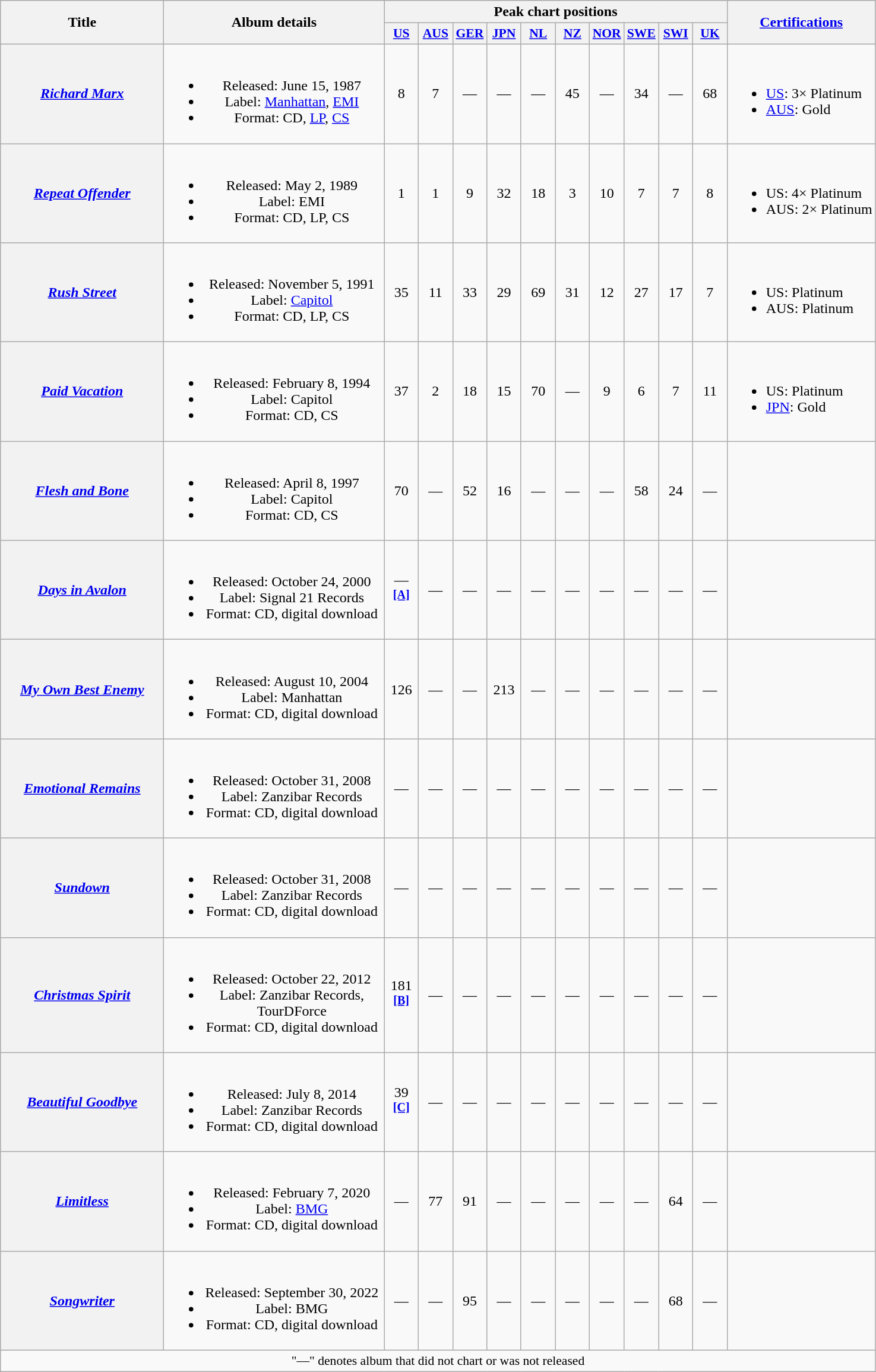<table class="wikitable plainrowheaders" style="text-align:center;" border="1">
<tr>
<th scope="col" rowspan="2" style="width:11em;">Title</th>
<th scope="col" rowspan="2" style="width:15em;">Album details</th>
<th scope="col" colspan="10">Peak chart positions</th>
<th scope="col" rowspan="2"><a href='#'>Certifications</a></th>
</tr>
<tr>
<th scope="col" style="width:2.2em;font-size:90%;"><a href='#'>US</a><br></th>
<th scope="col" style="width:2.2em;font-size:90%;"><a href='#'>AUS</a><br></th>
<th scope="col" style="width:2.2em;font-size:90%;"><a href='#'>GER</a><br></th>
<th scope="col" style="width:2.2em;font-size:90%;"><a href='#'>JPN</a><br></th>
<th scope="col" style="width:2.2em;font-size:90%;"><a href='#'>NL</a><br></th>
<th scope="col" style="width:2.2em;font-size:90%;"><a href='#'>NZ</a><br></th>
<th scope="col" style="width:2.2em;font-size:90%;"><a href='#'>NOR</a><br></th>
<th scope="col" style="width:2.2em;font-size:90%;"><a href='#'>SWE</a><br></th>
<th scope="col" style="width:2.2em;font-size:90%;"><a href='#'>SWI</a><br></th>
<th scope="col" style="width:2.2em;font-size:90%;"><a href='#'>UK</a><br></th>
</tr>
<tr>
<th scope="row"><em><a href='#'>Richard Marx</a></em></th>
<td><br><ul><li>Released: June 15, 1987</li><li>Label: <a href='#'>Manhattan</a>, <a href='#'>EMI</a></li><li>Format: CD, <a href='#'>LP</a>, <a href='#'>CS</a></li></ul></td>
<td>8</td>
<td>7</td>
<td>—</td>
<td>—</td>
<td>—</td>
<td>45</td>
<td>—</td>
<td>34</td>
<td>—</td>
<td>68</td>
<td style="text-align:left;"><br><ul><li><a href='#'>US</a>: 3× Platinum</li><li><a href='#'>AUS</a>: Gold</li></ul></td>
</tr>
<tr>
<th scope="row"><em><a href='#'>Repeat Offender</a></em></th>
<td><br><ul><li>Released: May 2, 1989</li><li>Label: EMI</li><li>Format: CD, LP, CS</li></ul></td>
<td>1</td>
<td>1</td>
<td>9</td>
<td>32</td>
<td>18</td>
<td>3</td>
<td>10</td>
<td>7</td>
<td>7</td>
<td>8</td>
<td style="text-align:left;"><br><ul><li>US: 4× Platinum</li><li>AUS: 2× Platinum</li></ul></td>
</tr>
<tr>
<th scope="row"><em><a href='#'>Rush Street</a></em></th>
<td><br><ul><li>Released: November 5, 1991</li><li>Label: <a href='#'>Capitol</a></li><li>Format: CD, LP, CS</li></ul></td>
<td>35</td>
<td>11</td>
<td>33</td>
<td>29</td>
<td>69</td>
<td>31</td>
<td>12</td>
<td>27</td>
<td>17</td>
<td>7</td>
<td style="text-align:left;"><br><ul><li>US: Platinum</li><li>AUS: Platinum</li></ul></td>
</tr>
<tr>
<th scope="row"><em><a href='#'>Paid Vacation</a></em></th>
<td><br><ul><li>Released: February 8, 1994</li><li>Label: Capitol</li><li>Format: CD, CS</li></ul></td>
<td>37</td>
<td>2</td>
<td>18</td>
<td>15</td>
<td>70</td>
<td>—</td>
<td>9</td>
<td>6</td>
<td>7</td>
<td>11</td>
<td style="text-align:left;"><br><ul><li>US: Platinum</li><li><a href='#'>JPN</a>: Gold</li></ul></td>
</tr>
<tr>
<th scope="row"><em><a href='#'>Flesh and Bone</a></em></th>
<td><br><ul><li>Released: April 8, 1997</li><li>Label: Capitol</li><li>Format: CD, CS</li></ul></td>
<td>70</td>
<td>—</td>
<td>52</td>
<td>16</td>
<td>—</td>
<td>—</td>
<td>—</td>
<td>58</td>
<td>24</td>
<td>—</td>
<td style="text-align:left;"></td>
</tr>
<tr>
<th scope="row"><em><a href='#'>Days in Avalon</a></em></th>
<td><br><ul><li>Released: October 24, 2000</li><li>Label: Signal 21 Records</li><li>Format: CD, digital download</li></ul></td>
<td>—<br><sup><a href='#'><strong>[A]</strong></a></sup></td>
<td>—</td>
<td>—</td>
<td>—</td>
<td>—</td>
<td>—</td>
<td>—</td>
<td>—</td>
<td>—</td>
<td>—</td>
<td style="text-align:left;"></td>
</tr>
<tr>
<th scope="row"><em><a href='#'>My Own Best Enemy</a></em></th>
<td><br><ul><li>Released: August 10, 2004</li><li>Label: Manhattan</li><li>Format: CD, digital download</li></ul></td>
<td>126</td>
<td>—</td>
<td>—</td>
<td>213</td>
<td>—</td>
<td>—</td>
<td>—</td>
<td>—</td>
<td>—</td>
<td>—</td>
<td style="text-align:left;"></td>
</tr>
<tr>
<th scope="row"><em><a href='#'>Emotional Remains</a></em></th>
<td><br><ul><li>Released: October 31, 2008</li><li>Label: Zanzibar Records</li><li>Format: CD, digital download</li></ul></td>
<td>—</td>
<td>—</td>
<td>—</td>
<td>—</td>
<td>—</td>
<td>—</td>
<td>—</td>
<td>—</td>
<td>—</td>
<td>—</td>
<td style="text-align:left;"></td>
</tr>
<tr>
<th scope="row"><em><a href='#'>Sundown</a></em></th>
<td><br><ul><li>Released: October 31, 2008</li><li>Label: Zanzibar Records</li><li>Format: CD, digital download</li></ul></td>
<td>—</td>
<td>—</td>
<td>—</td>
<td>—</td>
<td>—</td>
<td>—</td>
<td>—</td>
<td>—</td>
<td>—</td>
<td>—</td>
<td style="text-align:left;"></td>
</tr>
<tr>
<th scope="row"><em><a href='#'>Christmas Spirit</a></em></th>
<td><br><ul><li>Released: October 22, 2012</li><li>Label: Zanzibar Records, TourDForce</li><li>Format: CD, digital download</li></ul></td>
<td>181<br><sup><a href='#'><strong>[B]</strong></a></sup></td>
<td>—</td>
<td>—</td>
<td>—</td>
<td>—</td>
<td>—</td>
<td>—</td>
<td>—</td>
<td>—</td>
<td>—</td>
<td style="text-align:left;"></td>
</tr>
<tr>
<th scope="row"><em><a href='#'>Beautiful Goodbye</a></em></th>
<td><br><ul><li>Released: July 8, 2014</li><li>Label: Zanzibar Records</li><li>Format: CD, digital download</li></ul></td>
<td>39<br><sup><a href='#'><strong>[C]</strong></a></sup></td>
<td>—</td>
<td>—</td>
<td>—</td>
<td>—</td>
<td>—</td>
<td>—</td>
<td>—</td>
<td>—</td>
<td>—</td>
<td style="text-align:left;"></td>
</tr>
<tr>
<th scope="row"><em><a href='#'>Limitless</a></em></th>
<td><br><ul><li>Released: February 7, 2020</li><li>Label: <a href='#'>BMG</a></li><li>Format: CD, digital download</li></ul></td>
<td>—</td>
<td>77</td>
<td>91</td>
<td>—</td>
<td>—</td>
<td>—</td>
<td>—</td>
<td>—</td>
<td>64</td>
<td>—</td>
<td style="text-align:left;"></td>
</tr>
<tr>
<th scope="row"><em><a href='#'>Songwriter</a></em></th>
<td><br><ul><li>Released: September 30, 2022</li><li>Label: BMG</li><li>Format: CD, digital download</li></ul></td>
<td>—</td>
<td>—</td>
<td>95</td>
<td>—</td>
<td>—</td>
<td>—</td>
<td>—</td>
<td>—</td>
<td>68</td>
<td>—</td>
<td style="text-align:left;"></td>
</tr>
<tr>
<td align="center" colspan="15" style="font-size:90%">"—" denotes album that did not chart or was not released</td>
</tr>
</table>
